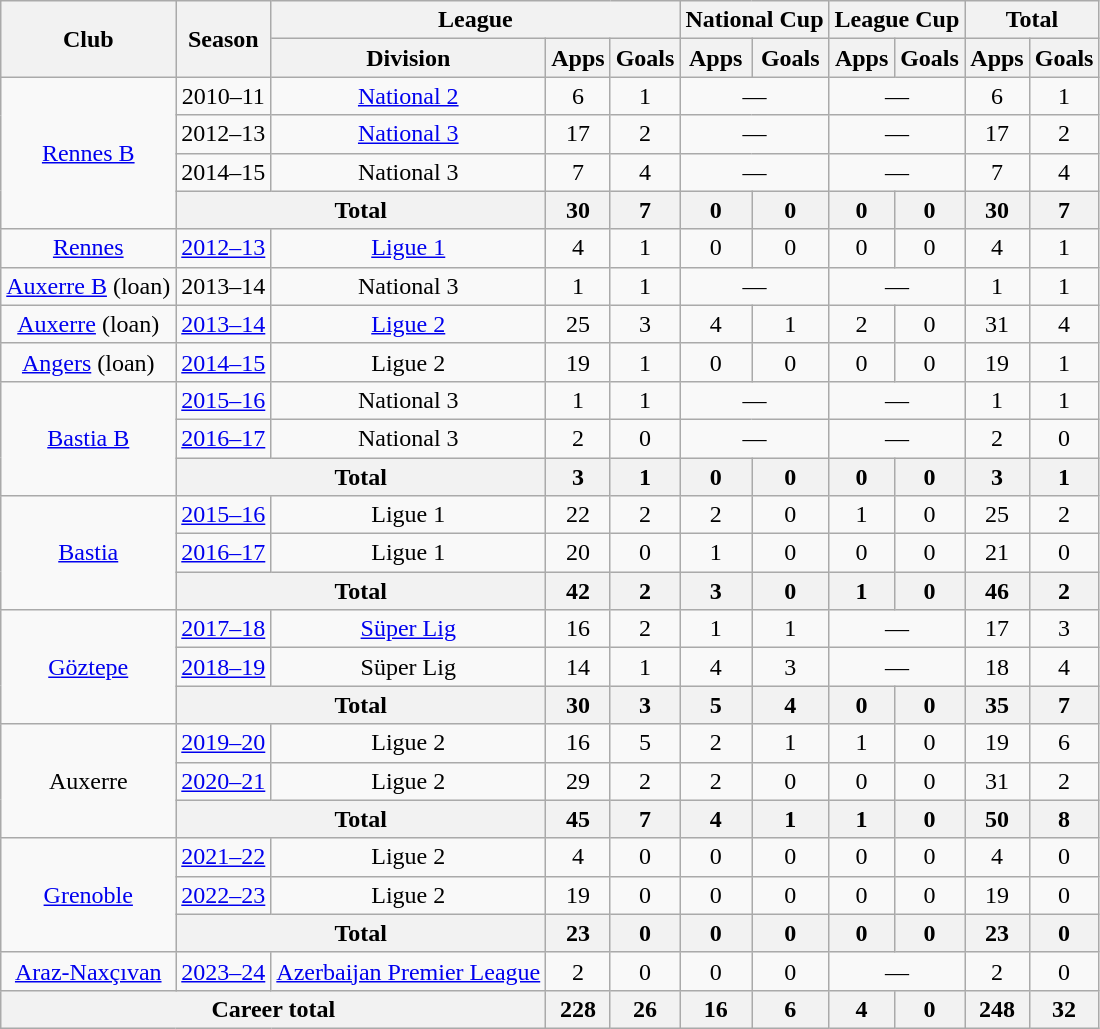<table class="wikitable" style="text-align: center">
<tr>
<th rowspan="2">Club</th>
<th rowspan="2">Season</th>
<th colspan="3">League</th>
<th colspan="2">National Cup</th>
<th colspan="2">League Cup</th>
<th colspan="2">Total</th>
</tr>
<tr>
<th>Division</th>
<th>Apps</th>
<th>Goals</th>
<th>Apps</th>
<th>Goals</th>
<th>Apps</th>
<th>Goals</th>
<th>Apps</th>
<th>Goals</th>
</tr>
<tr>
<td rowspan="4"><a href='#'>Rennes B</a></td>
<td>2010–11</td>
<td><a href='#'>National 2</a></td>
<td>6</td>
<td>1</td>
<td colspan="2">—</td>
<td colspan="2">—</td>
<td>6</td>
<td>1</td>
</tr>
<tr>
<td>2012–13</td>
<td><a href='#'>National 3</a></td>
<td>17</td>
<td>2</td>
<td colspan="2">—</td>
<td colspan="2">—</td>
<td>17</td>
<td>2</td>
</tr>
<tr>
<td>2014–15</td>
<td>National 3</td>
<td>7</td>
<td>4</td>
<td colspan="2">—</td>
<td colspan="2">—</td>
<td>7</td>
<td>4</td>
</tr>
<tr>
<th colspan="2">Total</th>
<th>30</th>
<th>7</th>
<th>0</th>
<th>0</th>
<th>0</th>
<th>0</th>
<th>30</th>
<th>7</th>
</tr>
<tr>
<td><a href='#'>Rennes</a></td>
<td><a href='#'>2012–13</a></td>
<td><a href='#'>Ligue 1</a></td>
<td>4</td>
<td>1</td>
<td>0</td>
<td>0</td>
<td>0</td>
<td>0</td>
<td>4</td>
<td>1</td>
</tr>
<tr>
<td><a href='#'>Auxerre B</a> (loan)</td>
<td>2013–14</td>
<td>National 3</td>
<td>1</td>
<td>1</td>
<td colspan="2">—</td>
<td colspan="2">—</td>
<td>1</td>
<td>1</td>
</tr>
<tr>
<td><a href='#'>Auxerre</a> (loan)</td>
<td><a href='#'>2013–14</a></td>
<td><a href='#'>Ligue 2</a></td>
<td>25</td>
<td>3</td>
<td>4</td>
<td>1</td>
<td>2</td>
<td>0</td>
<td>31</td>
<td>4</td>
</tr>
<tr>
<td><a href='#'>Angers</a> (loan)</td>
<td><a href='#'>2014–15</a></td>
<td>Ligue 2</td>
<td>19</td>
<td>1</td>
<td>0</td>
<td>0</td>
<td>0</td>
<td>0</td>
<td>19</td>
<td>1</td>
</tr>
<tr>
<td rowspan="3"><a href='#'>Bastia B</a></td>
<td><a href='#'>2015–16</a></td>
<td>National 3</td>
<td>1</td>
<td>1</td>
<td colspan="2">—</td>
<td colspan="2">—</td>
<td>1</td>
<td>1</td>
</tr>
<tr>
<td><a href='#'>2016–17</a></td>
<td>National 3</td>
<td>2</td>
<td>0</td>
<td colspan="2">—</td>
<td colspan="2">—</td>
<td>2</td>
<td>0</td>
</tr>
<tr>
<th colspan="2">Total</th>
<th>3</th>
<th>1</th>
<th>0</th>
<th>0</th>
<th>0</th>
<th>0</th>
<th>3</th>
<th>1</th>
</tr>
<tr>
<td rowspan="3"><a href='#'>Bastia</a></td>
<td><a href='#'>2015–16</a></td>
<td>Ligue 1</td>
<td>22</td>
<td>2</td>
<td>2</td>
<td>0</td>
<td>1</td>
<td>0</td>
<td>25</td>
<td>2</td>
</tr>
<tr>
<td><a href='#'>2016–17</a></td>
<td>Ligue 1</td>
<td>20</td>
<td>0</td>
<td>1</td>
<td>0</td>
<td>0</td>
<td>0</td>
<td>21</td>
<td>0</td>
</tr>
<tr>
<th colspan="2">Total</th>
<th>42</th>
<th>2</th>
<th>3</th>
<th>0</th>
<th>1</th>
<th>0</th>
<th>46</th>
<th>2</th>
</tr>
<tr>
<td rowspan="3"><a href='#'>Göztepe</a></td>
<td><a href='#'>2017–18</a></td>
<td><a href='#'>Süper Lig</a></td>
<td>16</td>
<td>2</td>
<td>1</td>
<td>1</td>
<td colspan="2">—</td>
<td>17</td>
<td>3</td>
</tr>
<tr>
<td><a href='#'>2018–19</a></td>
<td>Süper Lig</td>
<td>14</td>
<td>1</td>
<td>4</td>
<td>3</td>
<td colspan="2">—</td>
<td>18</td>
<td>4</td>
</tr>
<tr>
<th colspan="2">Total</th>
<th>30</th>
<th>3</th>
<th>5</th>
<th>4</th>
<th>0</th>
<th>0</th>
<th>35</th>
<th>7</th>
</tr>
<tr>
<td rowspan="3">Auxerre</td>
<td><a href='#'>2019–20</a></td>
<td>Ligue 2</td>
<td>16</td>
<td>5</td>
<td>2</td>
<td>1</td>
<td>1</td>
<td>0</td>
<td>19</td>
<td>6</td>
</tr>
<tr>
<td><a href='#'>2020–21</a></td>
<td>Ligue 2</td>
<td>29</td>
<td>2</td>
<td>2</td>
<td>0</td>
<td>0</td>
<td>0</td>
<td>31</td>
<td>2</td>
</tr>
<tr>
<th colspan="2">Total</th>
<th>45</th>
<th>7</th>
<th>4</th>
<th>1</th>
<th>1</th>
<th>0</th>
<th>50</th>
<th>8</th>
</tr>
<tr>
<td rowspan="3"><a href='#'>Grenoble</a></td>
<td><a href='#'>2021–22</a></td>
<td>Ligue 2</td>
<td>4</td>
<td>0</td>
<td>0</td>
<td>0</td>
<td>0</td>
<td>0</td>
<td>4</td>
<td>0</td>
</tr>
<tr>
<td><a href='#'>2022–23</a></td>
<td>Ligue 2</td>
<td>19</td>
<td>0</td>
<td>0</td>
<td>0</td>
<td>0</td>
<td>0</td>
<td>19</td>
<td>0</td>
</tr>
<tr>
<th colspan="2">Total</th>
<th>23</th>
<th>0</th>
<th>0</th>
<th>0</th>
<th>0</th>
<th>0</th>
<th>23</th>
<th>0</th>
</tr>
<tr>
<td><a href='#'>Araz-Naxçıvan</a></td>
<td><a href='#'>2023–24</a></td>
<td><a href='#'>Azerbaijan Premier League</a></td>
<td>2</td>
<td>0</td>
<td>0</td>
<td>0</td>
<td colspan="2">—</td>
<td>2</td>
<td>0</td>
</tr>
<tr>
<th colspan="3">Career total</th>
<th>228</th>
<th>26</th>
<th>16</th>
<th>6</th>
<th>4</th>
<th>0</th>
<th>248</th>
<th>32</th>
</tr>
</table>
